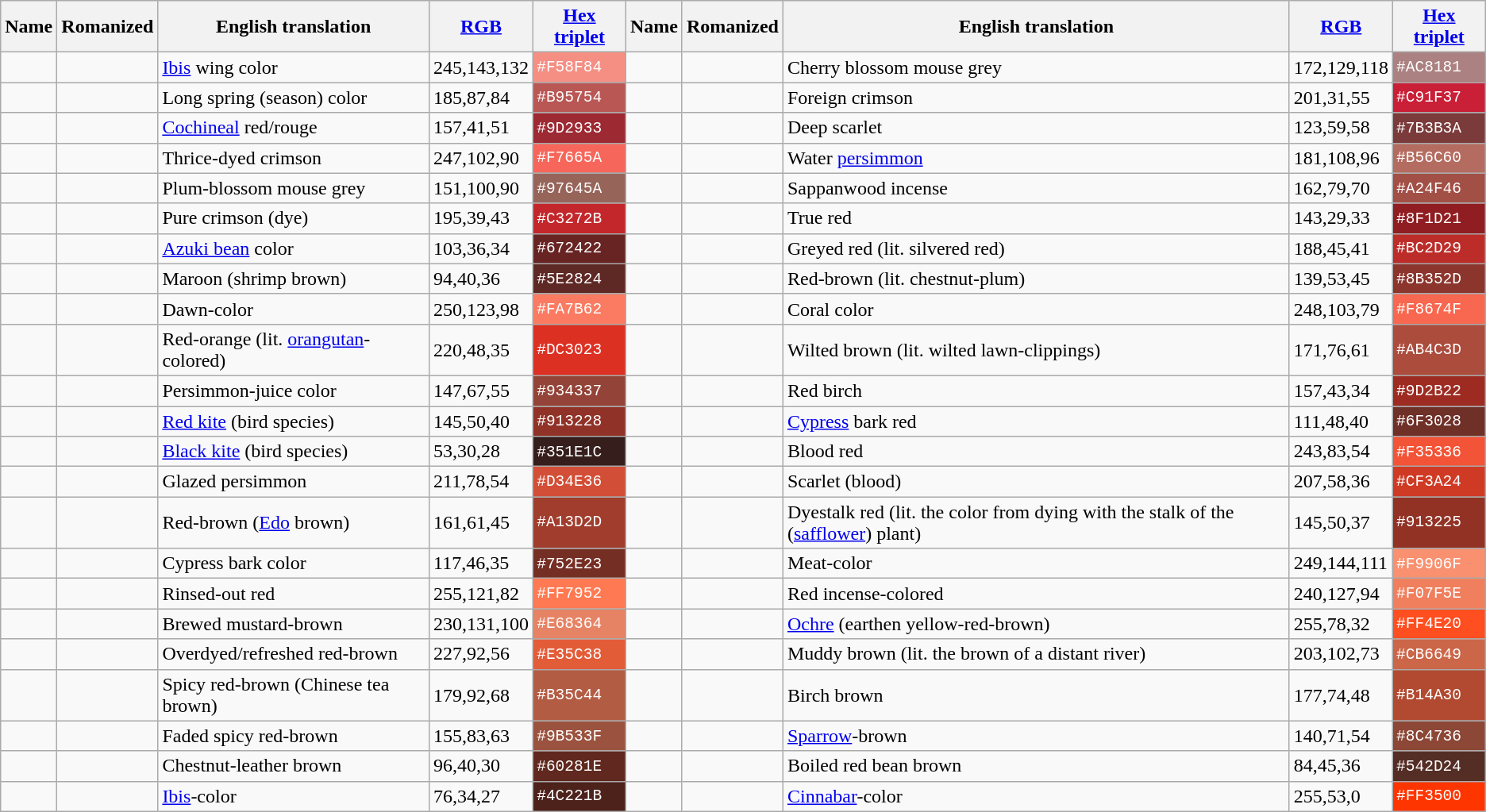<table class="wikitable">
<tr>
<th>Name</th>
<th>Romanized</th>
<th>English translation</th>
<th><a href='#'>RGB</a></th>
<th><a href='#'>Hex triplet</a></th>
<th>Name</th>
<th>Romanized</th>
<th>English translation</th>
<th><a href='#'>RGB</a></th>
<th><a href='#'>Hex triplet</a></th>
</tr>
<tr>
<td></td>
<td></td>
<td><a href='#'>Ibis</a> wing color</td>
<td>245,143,132</td>
<td style="background:#F58F84; color:#ffffff; font-family:monospace;">#F58F84</td>
<td></td>
<td></td>
<td>Cherry blossom mouse grey</td>
<td>172,129,118</td>
<td style="background:#AC8181; color:#ffffff; font-family:monospace;">#AC8181</td>
</tr>
<tr>
<td></td>
<td></td>
<td>Long spring (season) color</td>
<td>185,87,84</td>
<td style="background:#B95754; color:#ffffff; font-family:monospace;">#B95754</td>
<td></td>
<td></td>
<td>Foreign crimson</td>
<td>201,31,55</td>
<td style="background:#C91F37; color:#ffffff; font-family:monospace;">#C91F37</td>
</tr>
<tr>
<td></td>
<td></td>
<td><a href='#'>Cochineal</a> red/rouge</td>
<td>157,41,51</td>
<td style="background:#9D2933; color:#ffffff; font-family:monospace;">#9D2933</td>
<td></td>
<td></td>
<td>Deep scarlet</td>
<td>123,59,58</td>
<td style="background:#7B3B3A; color:#ffffff; font-family:monospace;">#7B3B3A</td>
</tr>
<tr>
<td></td>
<td></td>
<td>Thrice-dyed crimson</td>
<td>247,102,90</td>
<td style="background:#F7665A; color:#ffffff; font-family:monospace;">#F7665A</td>
<td></td>
<td></td>
<td>Water <a href='#'>persimmon</a></td>
<td>181,108,96</td>
<td style="background:#B56C60; color:#ffffff; font-family:monospace;">#B56C60</td>
</tr>
<tr>
<td></td>
<td></td>
<td>Plum-blossom mouse grey</td>
<td>151,100,90</td>
<td style="background:#97645A; color:#ffffff; font-family:monospace;">#97645A</td>
<td></td>
<td></td>
<td>Sappanwood incense</td>
<td>162,79,70</td>
<td style="background:#A24F46; color:#ffffff; font-family:monospace;">#A24F46</td>
</tr>
<tr>
<td></td>
<td></td>
<td>Pure crimson (dye)</td>
<td>195,39,43</td>
<td style="background:#C3272B; color:#ffffff; font-family:monospace;">#C3272B</td>
<td></td>
<td></td>
<td>True red</td>
<td>143,29,33</td>
<td style="background:#8F1D21; color:#ffffff; font-family:monospace;">#8F1D21</td>
</tr>
<tr>
<td></td>
<td></td>
<td><a href='#'>Azuki bean</a> color</td>
<td>103,36,34</td>
<td style="background:#672422; color:#ffffff; font-family:monospace;">#672422</td>
<td></td>
<td></td>
<td>Greyed red (lit. silvered red)</td>
<td>188,45,41</td>
<td style="background:#BC2D29; color:#ffffff; font-family:monospace;">#BC2D29</td>
</tr>
<tr>
<td></td>
<td></td>
<td>Maroon (shrimp brown)</td>
<td>94,40,36</td>
<td style="background:#5E2824; color:#ffffff; font-family:monospace;">#5E2824</td>
<td></td>
<td></td>
<td>Red-brown (lit. chestnut-plum)</td>
<td>139,53,45</td>
<td style="background:#8B352D; color:#ffffff; font-family:monospace;">#8B352D</td>
</tr>
<tr>
<td></td>
<td></td>
<td>Dawn-color</td>
<td>250,123,98</td>
<td style="background:#FA7B62; color:#ffffff; font-family:monospace;">#FA7B62</td>
<td></td>
<td></td>
<td>Coral color</td>
<td>248,103,79</td>
<td style="background:#F8674F; color:#ffffff; font-family:monospace;">#F8674F</td>
</tr>
<tr>
<td></td>
<td></td>
<td>Red-orange (lit. <a href='#'>orangutan</a>-colored)</td>
<td>220,48,35</td>
<td style="background:#DC3023; color:#ffffff; font-family:monospace;">#DC3023</td>
<td></td>
<td></td>
<td>Wilted brown (lit. wilted lawn-clippings)</td>
<td>171,76,61</td>
<td style="background:#AB4C3D; color:#ffffff; font-family:monospace;">#AB4C3D</td>
</tr>
<tr>
<td></td>
<td></td>
<td>Persimmon-juice color</td>
<td>147,67,55</td>
<td style="background:#934337; color:#ffffff; font-family:monospace;">#934337</td>
<td></td>
<td></td>
<td>Red birch</td>
<td>157,43,34</td>
<td style="background:#9D2B22; color:#ffffff; font-family:monospace;">#9D2B22</td>
</tr>
<tr>
<td></td>
<td></td>
<td><a href='#'>Red kite</a> (bird species)</td>
<td>145,50,40</td>
<td style="background:#913228; color:#ffffff; font-family:monospace;">#913228</td>
<td></td>
<td></td>
<td><a href='#'>Cypress</a> bark red</td>
<td>111,48,40</td>
<td style="background:#6F3028; color:#ffffff; font-family:monospace;">#6F3028</td>
</tr>
<tr>
<td></td>
<td></td>
<td><a href='#'>Black kite</a> (bird species)</td>
<td>53,30,28</td>
<td style="background:#351E1C; color:#ffffff; font-family:monospace;">#351E1C</td>
<td></td>
<td></td>
<td>Blood red</td>
<td>243,83,54</td>
<td style="background:#F35336; color:#ffffff; font-family:monospace;">#F35336</td>
</tr>
<tr>
<td></td>
<td></td>
<td>Glazed persimmon</td>
<td>211,78,54</td>
<td style="background:#D34E36; color:#ffffff; font-family:monospace;">#D34E36</td>
<td></td>
<td></td>
<td>Scarlet (blood)</td>
<td>207,58,36</td>
<td style="background:#CF3A24; color:#ffffff; font-family:monospace;">#CF3A24</td>
</tr>
<tr>
<td></td>
<td></td>
<td>Red-brown (<a href='#'>Edo</a> brown)</td>
<td>161,61,45</td>
<td style="background:#A13D2D; color:#ffffff; font-family:monospace;">#A13D2D</td>
<td></td>
<td></td>
<td>Dyestalk red (lit. the color from dying with the stalk of the  (<a href='#'>safflower</a>) plant)</td>
<td>145,50,37</td>
<td style="background:#913225; color:#ffffff; font-family:monospace;">#913225</td>
</tr>
<tr>
<td></td>
<td></td>
<td>Cypress bark color</td>
<td>117,46,35</td>
<td style="background:#752E23; color:#ffffff; font-family:monospace;">#752E23</td>
<td></td>
<td></td>
<td>Meat-color</td>
<td>249,144,111</td>
<td style="background:#F9906F; color:#ffffff; font-family:monospace;">#F9906F</td>
</tr>
<tr>
<td></td>
<td></td>
<td>Rinsed-out red</td>
<td>255,121,82</td>
<td style="background:#FF7952; color:#ffffff; font-family:monospace;">#FF7952</td>
<td></td>
<td></td>
<td>Red incense-colored</td>
<td>240,127,94</td>
<td style="background:#F07F5E; color:#ffffff; font-family:monospace;">#F07F5E</td>
</tr>
<tr>
<td></td>
<td></td>
<td>Brewed mustard-brown</td>
<td>230,131,100</td>
<td style="background:#E68364; color:#ffffff; font-family:monospace;">#E68364</td>
<td></td>
<td></td>
<td><a href='#'>Ochre</a> (earthen yellow-red-brown)</td>
<td>255,78,32</td>
<td style="background:#FF4E20; color:#ffffff; font-family:monospace;">#FF4E20</td>
</tr>
<tr>
<td></td>
<td></td>
<td>Overdyed/refreshed red-brown</td>
<td>227,92,56</td>
<td style="background:#E35C38; color:#ffffff; font-family:monospace;">#E35C38</td>
<td></td>
<td></td>
<td>Muddy brown (lit. the brown of a distant river)</td>
<td>203,102,73</td>
<td style="background:#CB6649; color:#ffffff; font-family:monospace;">#CB6649</td>
</tr>
<tr>
<td></td>
<td></td>
<td>Spicy red-brown (Chinese tea brown)</td>
<td>179,92,68</td>
<td style="background:#B35C44; color:#ffffff; font-family:monospace;">#B35C44</td>
<td></td>
<td></td>
<td>Birch brown</td>
<td>177,74,48</td>
<td style="background:#B14A30; color:#ffffff; font-family:monospace;">#B14A30</td>
</tr>
<tr>
<td></td>
<td></td>
<td>Faded spicy red-brown</td>
<td>155,83,63</td>
<td style="background:#9B533F; color:#ffffff; font-family:monospace;">#9B533F</td>
<td></td>
<td></td>
<td><a href='#'>Sparrow</a>-brown</td>
<td>140,71,54</td>
<td style="background:#8C4736; color:#ffffff; font-family:monospace;">#8C4736</td>
</tr>
<tr>
<td></td>
<td></td>
<td>Chestnut-leather brown</td>
<td>96,40,30</td>
<td style="background:#60281E; color:#ffffff; font-family:monospace;">#60281E</td>
<td></td>
<td></td>
<td>Boiled red bean brown</td>
<td>84,45,36</td>
<td style="background:#542D24; color:#ffffff; font-family:monospace;">#542D24</td>
</tr>
<tr>
<td></td>
<td></td>
<td><a href='#'>Ibis</a>-color</td>
<td>76,34,27</td>
<td style="background:#4C221B; color:#ffffff; font-family:monospace;">#4C221B</td>
<td></td>
<td></td>
<td><a href='#'>Cinnabar</a>-color</td>
<td>255,53,0</td>
<td style="background:#FF3500; color:#ffffff; font-family:monospace;">#FF3500</td>
</tr>
</table>
